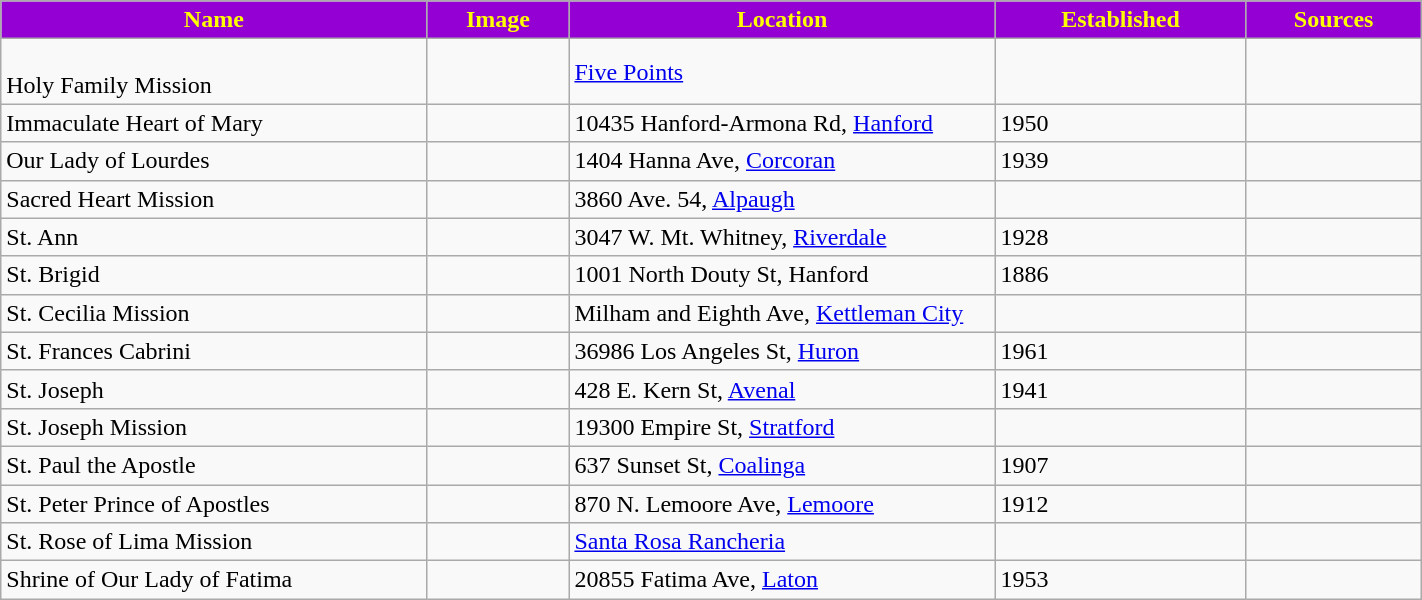<table class="wikitable sortable" style="width:75%">
<tr>
<th style="background:darkviolet; color:yellow;" width="30%"><strong>Name</strong></th>
<th style="background:darkviolet; color:yellow;" width="10%"><strong>Image</strong></th>
<th style="background:darkviolet; color:yellow;" width="30%"><strong>Location</strong></th>
<th style="background:darkviolet; color:yellow;" width="15"><strong>Established</strong></th>
<th style="background:darkviolet; color:yellow;" width="10"><strong>Sources</strong></th>
</tr>
<tr>
<td><br>Holy Family Mission</td>
<td></td>
<td><a href='#'>Five Points</a></td>
<td></td>
<td></td>
</tr>
<tr>
<td>Immaculate Heart of Mary</td>
<td></td>
<td>10435 Hanford-Armona Rd, <a href='#'>Hanford</a></td>
<td>1950</td>
<td></td>
</tr>
<tr>
<td>Our Lady of Lourdes</td>
<td></td>
<td>1404 Hanna Ave, <a href='#'>Corcoran</a></td>
<td>1939</td>
<td></td>
</tr>
<tr>
<td>Sacred Heart Mission</td>
<td></td>
<td>3860 Ave. 54, <a href='#'>Alpaugh</a></td>
<td></td>
<td></td>
</tr>
<tr>
<td>St. Ann</td>
<td></td>
<td>3047 W. Mt. Whitney, <a href='#'>Riverdale</a></td>
<td>1928</td>
<td></td>
</tr>
<tr>
<td>St. Brigid</td>
<td></td>
<td>1001 North Douty St, Hanford</td>
<td>1886</td>
<td></td>
</tr>
<tr>
<td>St. Cecilia Mission</td>
<td></td>
<td>Milham and Eighth Ave, <a href='#'>Kettleman City</a></td>
<td></td>
<td></td>
</tr>
<tr>
<td>St. Frances Cabrini</td>
<td></td>
<td>36986 Los Angeles St, <a href='#'>Huron</a></td>
<td>1961</td>
<td></td>
</tr>
<tr>
<td>St. Joseph</td>
<td></td>
<td>428 E. Kern St, <a href='#'>Avenal</a></td>
<td>1941</td>
<td></td>
</tr>
<tr>
<td>St. Joseph Mission</td>
<td></td>
<td>19300 Empire St, <a href='#'>Stratford</a></td>
<td></td>
<td></td>
</tr>
<tr>
<td>St. Paul the Apostle</td>
<td></td>
<td>637 Sunset St, <a href='#'>Coalinga</a></td>
<td>1907</td>
<td></td>
</tr>
<tr>
<td>St. Peter Prince of Apostles</td>
<td></td>
<td>870 N. Lemoore Ave, <a href='#'>Lemoore</a></td>
<td>1912</td>
<td></td>
</tr>
<tr>
<td>St. Rose of Lima Mission</td>
<td></td>
<td><a href='#'>Santa Rosa Rancheria</a></td>
<td></td>
<td></td>
</tr>
<tr>
<td>Shrine of Our Lady of Fatima</td>
<td></td>
<td>20855 Fatima Ave, <a href='#'>Laton</a></td>
<td>1953</td>
<td></td>
</tr>
</table>
